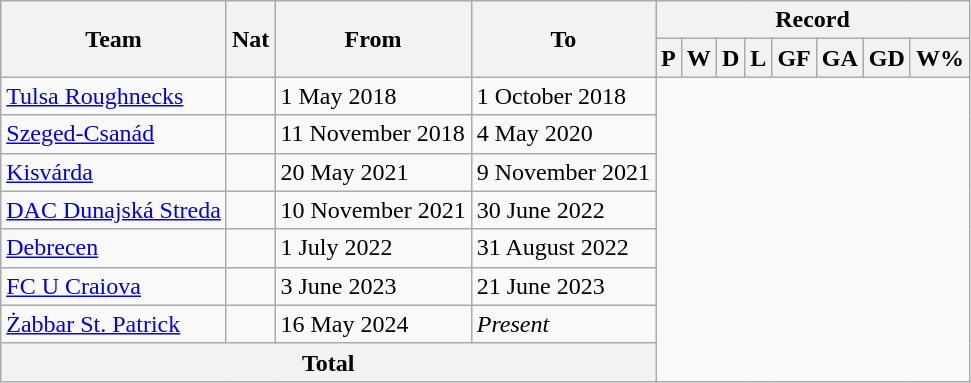<table class="wikitable" style="text-align:center">
<tr>
<th rowspan="2">Team</th>
<th rowspan="2">Nat</th>
<th rowspan="2">From</th>
<th rowspan="2">To</th>
<th colspan="8">Record</th>
</tr>
<tr>
<th>P</th>
<th>W</th>
<th>D</th>
<th>L</th>
<th>GF</th>
<th>GA</th>
<th>GD</th>
<th>W%</th>
</tr>
<tr>
<td align=left><a href='#'>Tulsa Roughnecks</a></td>
<td></td>
<td align=left>1 May 2018</td>
<td align=left>1 October 2018<br></td>
</tr>
<tr>
<td align=left><a href='#'>Szeged-Csanád</a></td>
<td></td>
<td align=left>11 November 2018</td>
<td align=left>4 May 2020<br></td>
</tr>
<tr>
<td align=left><a href='#'>Kisvárda</a></td>
<td></td>
<td align=left>20 May 2021</td>
<td align=left>9 November 2021<br></td>
</tr>
<tr>
<td align=left><a href='#'>DAC Dunajská Streda</a></td>
<td></td>
<td align=left>10 November 2021</td>
<td align=left>30 June 2022<br></td>
</tr>
<tr>
<td align=left><a href='#'>Debrecen</a></td>
<td></td>
<td align=left>1 July 2022</td>
<td align=left>31 August 2022<br></td>
</tr>
<tr>
<td align=left><a href='#'>FC U Craiova</a></td>
<td></td>
<td align=left>3 June 2023</td>
<td align=left>21 June 2023<br></td>
</tr>
<tr>
<td align=left><a href='#'>Żabbar St. Patrick</a></td>
<td></td>
<td align=left>16 May 2024</td>
<td align=left><em>Present</em><br></td>
</tr>
<tr>
<th colspan="4">Total<br></th>
</tr>
</table>
